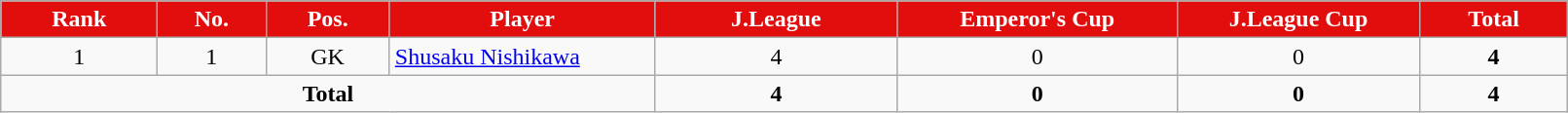<table class="wikitable sortable" style="text-align:center;width:85%;">
<tr>
<th style="background:#e20e0e; color:#fff; width:0px;">Rank</th>
<th style="background:#e20e0e; color:#fff; width:0px;">No.</th>
<th style="background:#e20e0e; color:#fff; width:0px;">Pos.</th>
<th style="background:#e20e0e; color:#fff; width:0px;">Player</th>
<th style="background:#e20e0e; color:#fff; width:0px;">J.League</th>
<th style="background:#e20e0e; color:#fff; width:0px;">Emperor's Cup</th>
<th style="background:#e20e0e; color:#fff; width:0px;">J.League Cup</th>
<th style="background:#e20e0e; color:#fff; width:0px;">Total</th>
</tr>
<tr>
<td>1</td>
<td>1</td>
<td>GK</td>
<td align=left> <a href='#'>Shusaku Nishikawa</a></td>
<td>4</td>
<td>0</td>
<td>0</td>
<td><strong>4</strong></td>
</tr>
<tr>
<td colspan=4><strong>Total</strong></td>
<td><strong>4</strong></td>
<td><strong>0</strong></td>
<td><strong>0</strong></td>
<td><strong>4</strong></td>
</tr>
</table>
